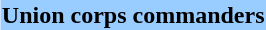<table align=right>
<tr>
<th bgcolor="#99ccff">Union corps commanders</th>
</tr>
<tr>
<td></td>
</tr>
</table>
